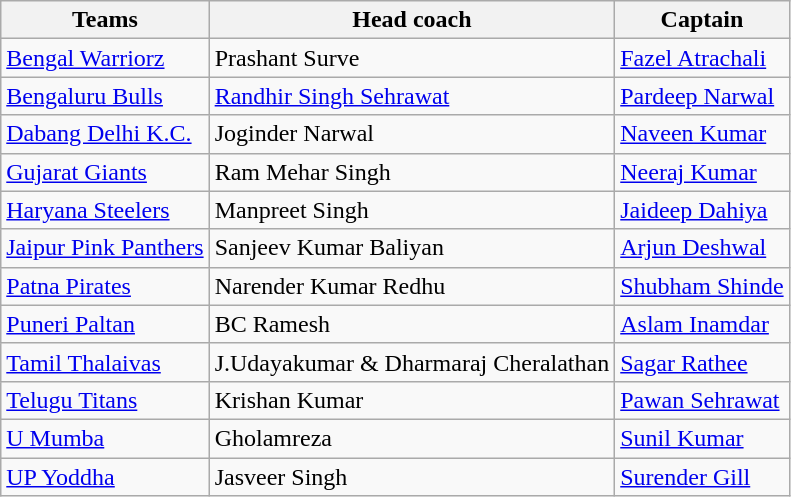<table class="wikitable">
<tr>
<th>Teams</th>
<th>Head coach</th>
<th>Captain</th>
</tr>
<tr>
<td style=text-align:left"><a href='#'>Bengal Warriorz</a></td>
<td style=text-align:left"> Prashant Surve</td>
<td style=text-align:left"><a href='#'>Fazel Atrachali</a></td>
</tr>
<tr>
<td><a href='#'>Bengaluru Bulls</a></td>
<td><a href='#'>Randhir Singh Sehrawat</a></td>
<td><a href='#'>Pardeep Narwal</a></td>
</tr>
<tr>
<td><a href='#'>Dabang Delhi K.C.</a></td>
<td> Joginder Narwal</td>
<td><a href='#'>Naveen Kumar</a></td>
</tr>
<tr>
<td><a href='#'>Gujarat Giants</a></td>
<td> Ram Mehar Singh</td>
<td> <a href='#'>Neeraj Kumar</a></td>
</tr>
<tr>
<td><a href='#'>Haryana Steelers</a></td>
<td> Manpreet Singh</td>
<td> <a href='#'>Jaideep Dahiya</a></td>
</tr>
<tr>
<td><a href='#'>Jaipur Pink Panthers</a></td>
<td> Sanjeev Kumar Baliyan</td>
<td> <a href='#'>Arjun Deshwal</a></td>
</tr>
<tr>
<td><a href='#'>Patna Pirates</a></td>
<td> Narender Kumar Redhu</td>
<td> <a href='#'>Shubham Shinde</a></td>
</tr>
<tr>
<td><a href='#'>Puneri Paltan</a></td>
<td> BC Ramesh</td>
<td> <a href='#'>Aslam Inamdar</a></td>
</tr>
<tr>
<td><a href='#'>Tamil Thalaivas</a></td>
<td> J.Udayakumar & Dharmaraj Cheralathan</td>
<td> <a href='#'>Sagar Rathee</a></td>
</tr>
<tr>
<td><a href='#'>Telugu Titans</a></td>
<td> Krishan Kumar</td>
<td> <a href='#'>Pawan Sehrawat</a></td>
</tr>
<tr>
<td><a href='#'>U Mumba</a></td>
<td> Gholamreza</td>
<td> <a href='#'>Sunil Kumar</a></td>
</tr>
<tr>
<td><a href='#'>UP Yoddha</a></td>
<td> Jasveer Singh</td>
<td> <a href='#'>Surender Gill</a></td>
</tr>
</table>
